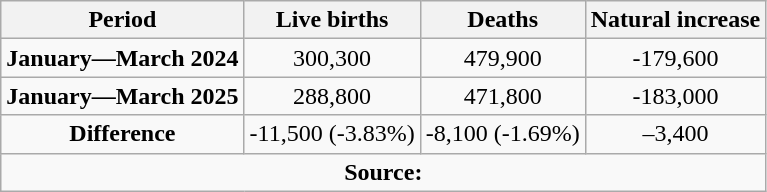<table class="wikitable"  style="text-align:center;">
<tr>
<th>Period</th>
<th>Live births</th>
<th>Deaths</th>
<th>Natural increase</th>
</tr>
<tr>
<td><strong>January—March 2024</strong></td>
<td>300,300</td>
<td>479,900</td>
<td>-179,600</td>
</tr>
<tr>
<td><strong>January—March 2025</strong></td>
<td>288,800</td>
<td>471,800</td>
<td>-183,000</td>
</tr>
<tr>
<td><strong>Difference</strong></td>
<td> -11,500 (-3.83%)</td>
<td> -8,100 (-1.69%)</td>
<td> –3,400</td>
</tr>
<tr>
<td colspan="4" style="text-align: center;"><strong>Source:</strong></td>
</tr>
</table>
